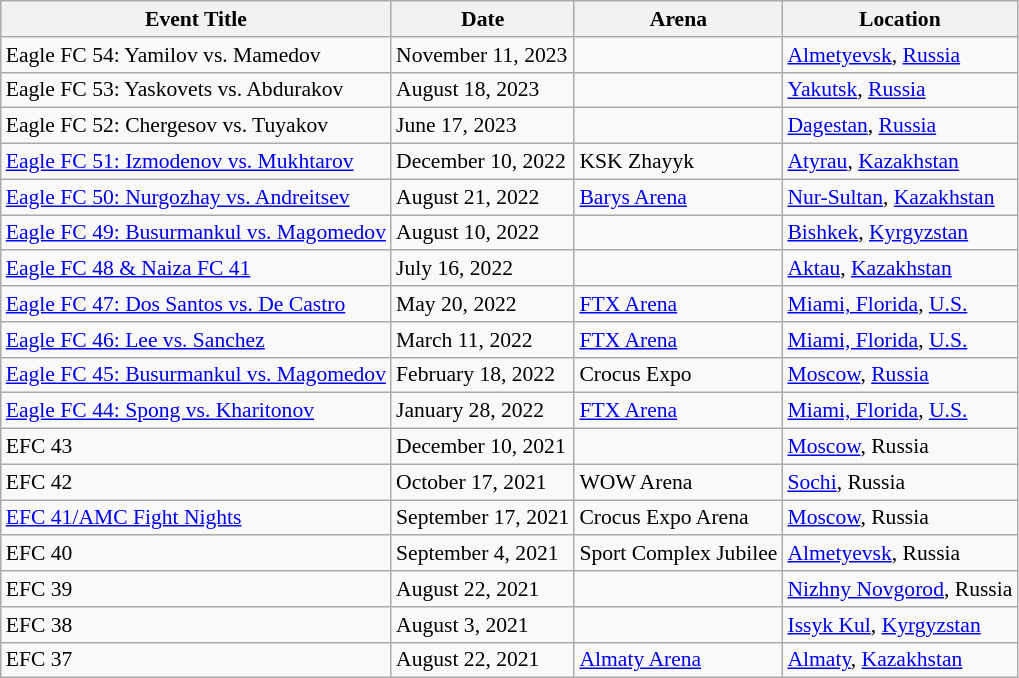<table class="sortable wikitable succession-box" style="font-size:90%;">
<tr>
<th scope="col">Event Title</th>
<th scope="col">Date</th>
<th scope="col">Arena</th>
<th scope="col">Location</th>
</tr>
<tr>
<td>Eagle FC 54: Yamilov vs. Mamedov </td>
<td>November 11, 2023</td>
<td></td>
<td><a href='#'>Almetyevsk</a>, <a href='#'>Russia</a></td>
</tr>
<tr>
<td>Eagle FC 53: Yaskovets vs. Abdurakov</td>
<td>August 18, 2023</td>
<td></td>
<td><a href='#'>Yakutsk</a>, <a href='#'>Russia</a></td>
</tr>
<tr>
<td>Eagle FC 52: Chergesov vs. Tuyakov</td>
<td>June 17, 2023</td>
<td></td>
<td><a href='#'>Dagestan</a>, <a href='#'>Russia</a></td>
</tr>
<tr>
<td><a href='#'>Eagle FC 51: Izmodenov vs. Mukhtarov</a></td>
<td>December 10, 2022</td>
<td>KSK Zhayyk</td>
<td><a href='#'>Atyrau</a>, <a href='#'>Kazakhstan</a></td>
</tr>
<tr>
<td><a href='#'>Eagle FC 50: Nurgozhay vs. Andreitsev</a></td>
<td>August 21, 2022</td>
<td><a href='#'>Barys Arena</a></td>
<td><a href='#'>Nur-Sultan</a>, <a href='#'>Kazakhstan</a></td>
</tr>
<tr>
<td><a href='#'>Eagle FC 49: Busurmankul vs. Magomedov</a></td>
<td>August 10, 2022</td>
<td></td>
<td><a href='#'>Bishkek</a>, <a href='#'>Kyrgyzstan</a></td>
</tr>
<tr>
<td><a href='#'>Eagle FC 48 & Naiza FC 41</a></td>
<td>July 16, 2022</td>
<td></td>
<td><a href='#'>Aktau</a>, <a href='#'>Kazakhstan</a></td>
</tr>
<tr>
<td><a href='#'>Eagle FC 47: Dos Santos vs. De Castro</a></td>
<td>May 20, 2022</td>
<td><a href='#'>FTX Arena</a></td>
<td><a href='#'>Miami, Florida</a>, <a href='#'>U.S.</a></td>
</tr>
<tr>
<td><a href='#'>Eagle FC 46: Lee vs. Sanchez</a></td>
<td>March 11, 2022</td>
<td><a href='#'>FTX Arena</a></td>
<td><a href='#'>Miami, Florida</a>, <a href='#'>U.S.</a></td>
</tr>
<tr>
<td><a href='#'>Eagle FC 45: Busurmankul vs. Magomedov</a></td>
<td>February 18, 2022</td>
<td>Crocus Expo</td>
<td><a href='#'>Moscow</a>, <a href='#'>Russia</a></td>
</tr>
<tr>
<td><a href='#'>Eagle FC 44: Spong vs. Kharitonov</a></td>
<td>January 28, 2022</td>
<td><a href='#'>FTX Arena</a></td>
<td><a href='#'>Miami, Florida</a>, <a href='#'>U.S.</a></td>
</tr>
<tr>
<td>EFC 43</td>
<td>December 10, 2021</td>
<td></td>
<td><a href='#'>Moscow</a>, Russia</td>
</tr>
<tr>
<td>EFC 42</td>
<td>October 17, 2021</td>
<td>WOW Arena</td>
<td><a href='#'>Sochi</a>, Russia</td>
</tr>
<tr>
<td><a href='#'>EFC 41/AMC Fight Nights</a></td>
<td>September 17, 2021</td>
<td>Crocus Expo Arena</td>
<td><a href='#'>Moscow</a>, Russia</td>
</tr>
<tr>
<td>EFC 40</td>
<td>September 4, 2021</td>
<td>Sport Complex Jubilee</td>
<td><a href='#'>Almetyevsk</a>, Russia</td>
</tr>
<tr>
<td>EFC 39</td>
<td>August 22, 2021</td>
<td></td>
<td><a href='#'>Nizhny Novgorod</a>, Russia</td>
</tr>
<tr>
<td>EFC 38</td>
<td>August 3, 2021</td>
<td></td>
<td><a href='#'>Issyk Kul</a>, <a href='#'>Kyrgyzstan</a></td>
</tr>
<tr>
<td>EFC 37</td>
<td>August 22, 2021</td>
<td><a href='#'>Almaty Arena</a></td>
<td><a href='#'>Almaty</a>, <a href='#'>Kazakhstan</a></td>
</tr>
</table>
